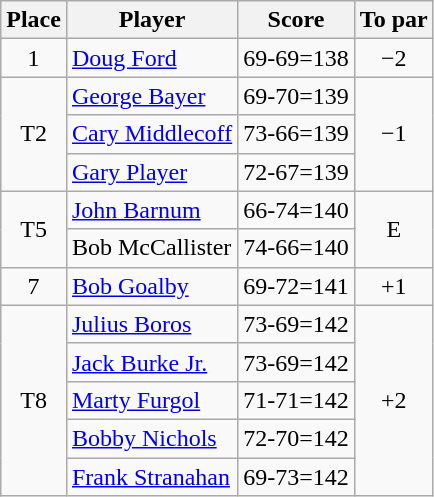<table class=wikitable>
<tr>
<th>Place</th>
<th>Player</th>
<th>Score</th>
<th>To par</th>
</tr>
<tr>
<td align=center>1</td>
<td> <a href='#'>Doug Ford</a></td>
<td>69-69=138</td>
<td align=center>−2</td>
</tr>
<tr>
<td rowspan=3 align=center>T2</td>
<td> <a href='#'>George Bayer</a></td>
<td>69-70=139</td>
<td rowspan=3 align=center>−1</td>
</tr>
<tr>
<td> <a href='#'>Cary Middlecoff</a></td>
<td>73-66=139</td>
</tr>
<tr>
<td> <a href='#'>Gary Player</a></td>
<td>72-67=139</td>
</tr>
<tr>
<td rowspan=2 align=center>T5</td>
<td> <a href='#'>John Barnum</a></td>
<td>66-74=140</td>
<td rowspan=2 align=center>E</td>
</tr>
<tr>
<td> Bob McCallister</td>
<td>74-66=140</td>
</tr>
<tr>
<td align=center>7</td>
<td> <a href='#'>Bob Goalby</a></td>
<td>69-72=141</td>
<td align=center>+1</td>
</tr>
<tr>
<td rowspan=5 align=center>T8</td>
<td> <a href='#'>Julius Boros</a></td>
<td>73-69=142</td>
<td rowspan=5 align=center>+2</td>
</tr>
<tr>
<td> <a href='#'>Jack Burke Jr.</a></td>
<td>73-69=142</td>
</tr>
<tr>
<td> <a href='#'>Marty Furgol</a></td>
<td>71-71=142</td>
</tr>
<tr>
<td> <a href='#'>Bobby Nichols</a></td>
<td>72-70=142</td>
</tr>
<tr>
<td> <a href='#'>Frank Stranahan</a></td>
<td>69-73=142</td>
</tr>
</table>
